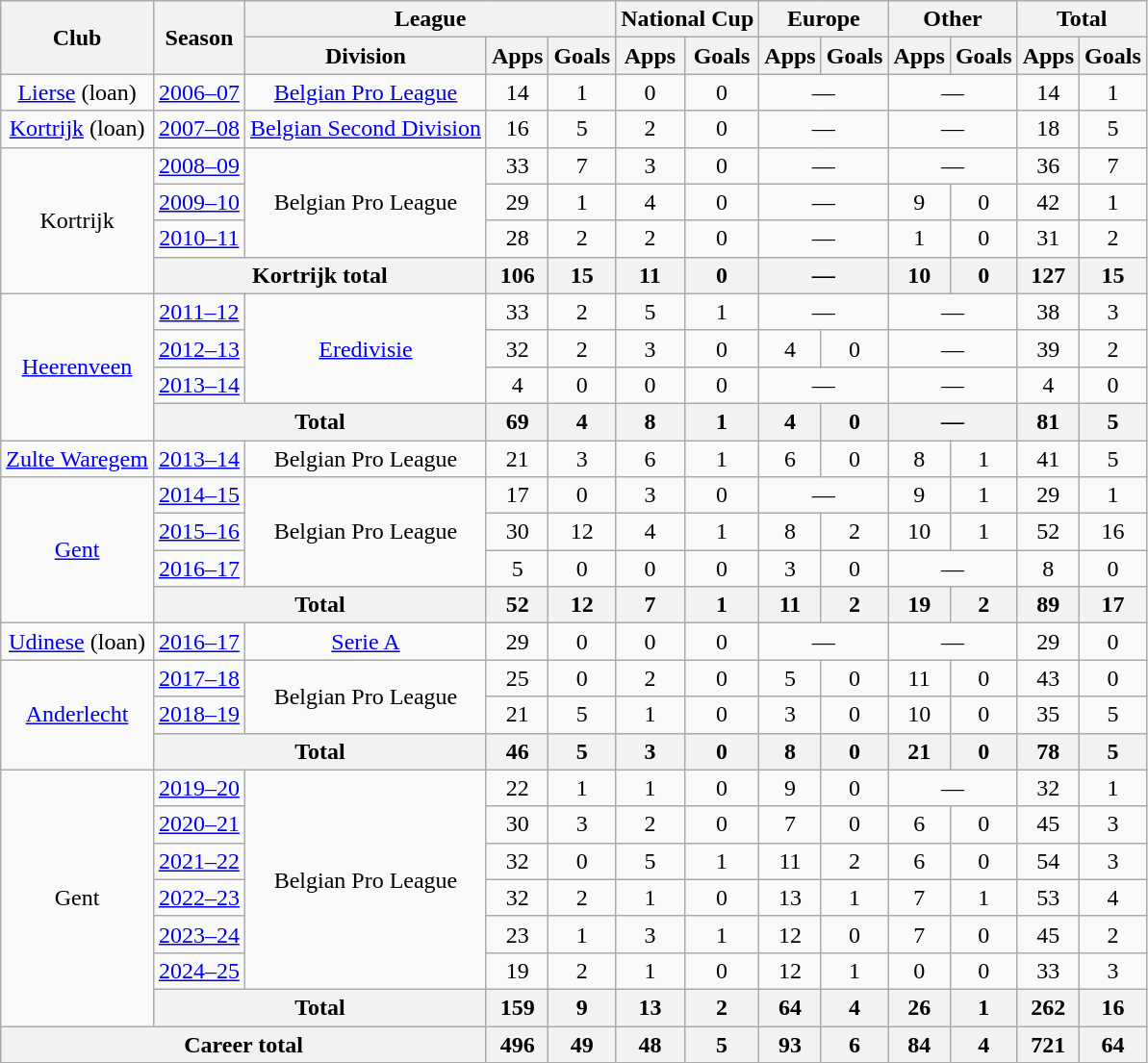<table class="wikitable" style="text-align:center">
<tr>
<th rowspan="2">Club</th>
<th rowspan="2">Season</th>
<th colspan="3">League</th>
<th colspan="2">National Cup</th>
<th colspan="2">Europe</th>
<th colspan="2">Other</th>
<th colspan="2">Total</th>
</tr>
<tr>
<th>Division</th>
<th>Apps</th>
<th>Goals</th>
<th>Apps</th>
<th>Goals</th>
<th>Apps</th>
<th>Goals</th>
<th>Apps</th>
<th>Goals</th>
<th>Apps</th>
<th>Goals</th>
</tr>
<tr>
<td><a href='#'>Lierse</a> (loan)</td>
<td><a href='#'>2006–07</a></td>
<td><a href='#'>Belgian Pro League</a></td>
<td>14</td>
<td>1</td>
<td>0</td>
<td>0</td>
<td colspan="2">—</td>
<td colspan="2">—</td>
<td>14</td>
<td>1</td>
</tr>
<tr>
<td><a href='#'>Kortrijk</a> (loan)</td>
<td><a href='#'>2007–08</a></td>
<td><a href='#'>Belgian Second Division</a></td>
<td>16</td>
<td>5</td>
<td>2</td>
<td>0</td>
<td colspan="2">—</td>
<td colspan="2">—</td>
<td>18</td>
<td>5</td>
</tr>
<tr>
<td rowspan="4">Kortrijk</td>
<td><a href='#'>2008–09</a></td>
<td rowspan="3">Belgian Pro League</td>
<td>33</td>
<td>7</td>
<td>3</td>
<td>0</td>
<td colspan="2">—</td>
<td colspan="2">—</td>
<td>36</td>
<td>7</td>
</tr>
<tr>
<td><a href='#'>2009–10</a></td>
<td>29</td>
<td>1</td>
<td>4</td>
<td>0</td>
<td colspan="2">—</td>
<td>9</td>
<td>0</td>
<td>42</td>
<td>1</td>
</tr>
<tr>
<td><a href='#'>2010–11</a></td>
<td>28</td>
<td>2</td>
<td>2</td>
<td>0</td>
<td colspan="2">—</td>
<td>1</td>
<td>0</td>
<td>31</td>
<td>2</td>
</tr>
<tr>
<th colspan="2">Kortrijk total</th>
<th>106</th>
<th>15</th>
<th>11</th>
<th>0</th>
<th colspan="2">—</th>
<th>10</th>
<th>0</th>
<th>127</th>
<th>15</th>
</tr>
<tr>
<td rowspan="4"><a href='#'>Heerenveen</a></td>
<td><a href='#'>2011–12</a></td>
<td rowspan="3"><a href='#'>Eredivisie</a></td>
<td>33</td>
<td>2</td>
<td>5</td>
<td>1</td>
<td colspan="2">—</td>
<td colspan="2">—</td>
<td>38</td>
<td>3</td>
</tr>
<tr>
<td><a href='#'>2012–13</a></td>
<td>32</td>
<td>2</td>
<td>3</td>
<td>0</td>
<td>4</td>
<td>0</td>
<td colspan="2">—</td>
<td>39</td>
<td>2</td>
</tr>
<tr>
<td><a href='#'>2013–14</a></td>
<td>4</td>
<td>0</td>
<td>0</td>
<td>0</td>
<td colspan="2">—</td>
<td colspan="2">—</td>
<td>4</td>
<td>0</td>
</tr>
<tr>
<th colspan="2">Total</th>
<th>69</th>
<th>4</th>
<th>8</th>
<th>1</th>
<th>4</th>
<th>0</th>
<th colspan="2">—</th>
<th>81</th>
<th>5</th>
</tr>
<tr>
<td><a href='#'>Zulte Waregem</a></td>
<td><a href='#'>2013–14</a></td>
<td>Belgian Pro League</td>
<td>21</td>
<td>3</td>
<td>6</td>
<td>1</td>
<td>6</td>
<td>0</td>
<td>8</td>
<td>1</td>
<td>41</td>
<td>5</td>
</tr>
<tr>
<td rowspan="4"><a href='#'>Gent</a></td>
<td><a href='#'>2014–15</a></td>
<td rowspan="3">Belgian Pro League</td>
<td>17</td>
<td>0</td>
<td>3</td>
<td>0</td>
<td colspan="2">—</td>
<td>9</td>
<td>1</td>
<td>29</td>
<td>1</td>
</tr>
<tr>
<td><a href='#'>2015–16</a></td>
<td>30</td>
<td>12</td>
<td>4</td>
<td>1</td>
<td>8</td>
<td>2</td>
<td>10</td>
<td>1</td>
<td>52</td>
<td>16</td>
</tr>
<tr>
<td><a href='#'>2016–17</a></td>
<td>5</td>
<td>0</td>
<td>0</td>
<td>0</td>
<td>3</td>
<td>0</td>
<td colspan="2">—</td>
<td>8</td>
<td>0</td>
</tr>
<tr>
<th colspan="2">Total</th>
<th>52</th>
<th>12</th>
<th>7</th>
<th>1</th>
<th>11</th>
<th>2</th>
<th>19</th>
<th>2</th>
<th>89</th>
<th>17</th>
</tr>
<tr>
<td><a href='#'>Udinese</a> (loan)</td>
<td><a href='#'>2016–17</a></td>
<td><a href='#'>Serie A</a></td>
<td>29</td>
<td>0</td>
<td>0</td>
<td>0</td>
<td colspan="2">—</td>
<td colspan="2">—</td>
<td>29</td>
<td>0</td>
</tr>
<tr>
<td rowspan="3"><a href='#'>Anderlecht</a></td>
<td><a href='#'>2017–18</a></td>
<td rowspan="2">Belgian Pro League</td>
<td>25</td>
<td>0</td>
<td>2</td>
<td>0</td>
<td>5</td>
<td>0</td>
<td>11</td>
<td>0</td>
<td>43</td>
<td>0</td>
</tr>
<tr>
<td><a href='#'>2018–19</a></td>
<td>21</td>
<td>5</td>
<td>1</td>
<td>0</td>
<td>3</td>
<td>0</td>
<td>10</td>
<td>0</td>
<td>35</td>
<td>5</td>
</tr>
<tr>
<th colspan="2">Total</th>
<th>46</th>
<th>5</th>
<th>3</th>
<th>0</th>
<th>8</th>
<th>0</th>
<th>21</th>
<th>0</th>
<th>78</th>
<th>5</th>
</tr>
<tr>
<td rowspan="7">Gent</td>
<td><a href='#'>2019–20</a></td>
<td rowspan="6">Belgian Pro League</td>
<td>22</td>
<td>1</td>
<td>1</td>
<td>0</td>
<td>9</td>
<td>0</td>
<td colspan="2">—</td>
<td>32</td>
<td>1</td>
</tr>
<tr>
<td><a href='#'>2020–21</a></td>
<td>30</td>
<td>3</td>
<td>2</td>
<td>0</td>
<td>7</td>
<td>0</td>
<td>6</td>
<td>0</td>
<td>45</td>
<td>3</td>
</tr>
<tr>
<td><a href='#'>2021–22</a></td>
<td>32</td>
<td>0</td>
<td>5</td>
<td>1</td>
<td>11</td>
<td>2</td>
<td>6</td>
<td>0</td>
<td>54</td>
<td>3</td>
</tr>
<tr>
<td><a href='#'>2022–23</a></td>
<td>32</td>
<td>2</td>
<td>1</td>
<td>0</td>
<td>13</td>
<td>1</td>
<td>7</td>
<td>1</td>
<td>53</td>
<td>4</td>
</tr>
<tr>
<td><a href='#'>2023–24</a></td>
<td>23</td>
<td>1</td>
<td>3</td>
<td>1</td>
<td>12</td>
<td>0</td>
<td>7</td>
<td>0</td>
<td>45</td>
<td>2</td>
</tr>
<tr>
<td><a href='#'>2024–25</a></td>
<td>19</td>
<td>2</td>
<td>1</td>
<td>0</td>
<td>12</td>
<td>1</td>
<td>0</td>
<td>0</td>
<td>33</td>
<td>3</td>
</tr>
<tr>
<th colspan="2">Total</th>
<th>159</th>
<th>9</th>
<th>13</th>
<th>2</th>
<th>64</th>
<th>4</th>
<th>26</th>
<th>1</th>
<th>262</th>
<th>16</th>
</tr>
<tr>
<th colspan="3">Career total</th>
<th>496</th>
<th>49</th>
<th>48</th>
<th>5</th>
<th>93</th>
<th>6</th>
<th>84</th>
<th>4</th>
<th>721</th>
<th>64</th>
</tr>
</table>
